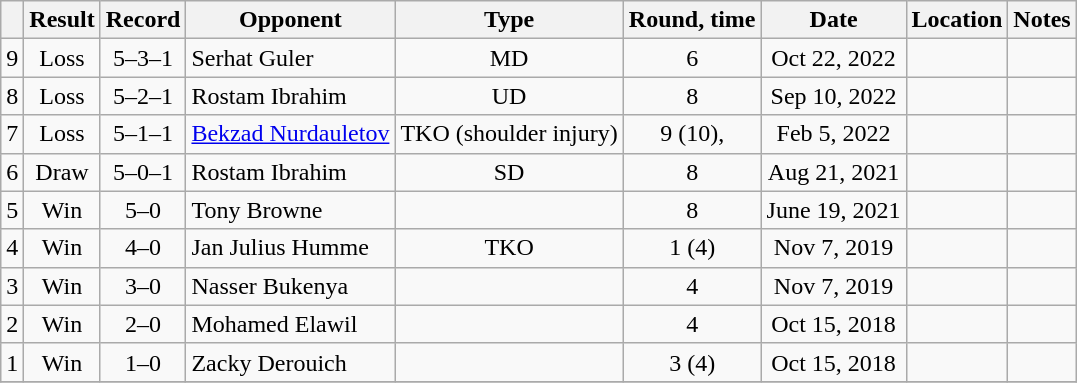<table class="wikitable" style="text-align:center">
<tr>
<th></th>
<th>Result</th>
<th>Record</th>
<th>Opponent</th>
<th>Type</th>
<th>Round, time</th>
<th>Date</th>
<th>Location</th>
<th>Notes</th>
</tr>
<tr>
<td>9</td>
<td>Loss</td>
<td>5–3–1</td>
<td style="text-align:left;">Serhat Guler</td>
<td>MD</td>
<td>6</td>
<td>Oct 22, 2022</td>
<td style="text-align:left;"></td>
<td></td>
</tr>
<tr>
<td>8</td>
<td>Loss</td>
<td>5–2–1</td>
<td style="text-align:left;">Rostam Ibrahim</td>
<td>UD</td>
<td>8</td>
<td>Sep 10, 2022</td>
<td style="text-align:left;"></td>
<td></td>
</tr>
<tr>
<td>7</td>
<td>Loss</td>
<td>5–1–1</td>
<td style="text-align:left;"><a href='#'>Bekzad Nurdauletov</a></td>
<td>TKO (shoulder injury)</td>
<td>9 (10), </td>
<td>Feb 5, 2022</td>
<td style="text-align:left;"></td>
<td style="text-align:left;"></td>
</tr>
<tr>
<td>6</td>
<td>Draw</td>
<td>5–0–1</td>
<td style="text-align:left;">Rostam Ibrahim</td>
<td>SD</td>
<td>8</td>
<td>Aug 21, 2021</td>
<td style="text-align:left;"></td>
<td></td>
</tr>
<tr>
<td>5</td>
<td>Win</td>
<td>5–0</td>
<td style="text-align:left;">Tony Browne</td>
<td></td>
<td>8</td>
<td>June 19, 2021</td>
<td style="text-align:left;"></td>
<td></td>
</tr>
<tr>
<td>4</td>
<td>Win</td>
<td>4–0</td>
<td style="text-align:left;">Jan Julius Humme</td>
<td>TKO</td>
<td>1 (4)</td>
<td>Nov 7, 2019</td>
<td style="text-align:left;"></td>
<td style="text-align:left;"></td>
</tr>
<tr>
<td>3</td>
<td>Win</td>
<td>3–0</td>
<td style="text-align:left;">Nasser Bukenya</td>
<td></td>
<td>4</td>
<td>Nov 7, 2019</td>
<td style="text-align:left;"></td>
<td></td>
</tr>
<tr>
<td>2</td>
<td>Win</td>
<td>2–0</td>
<td style="text-align:left;">Mohamed Elawil</td>
<td></td>
<td>4</td>
<td>Oct 15, 2018</td>
<td style="text-align:left;"></td>
<td style="text-align:left;"></td>
</tr>
<tr>
<td>1</td>
<td>Win</td>
<td>1–0</td>
<td style="text-align:left;">Zacky Derouich</td>
<td></td>
<td>3 (4)</td>
<td>Oct 15, 2018</td>
<td style="text-align:left;"></td>
<td></td>
</tr>
<tr>
</tr>
</table>
